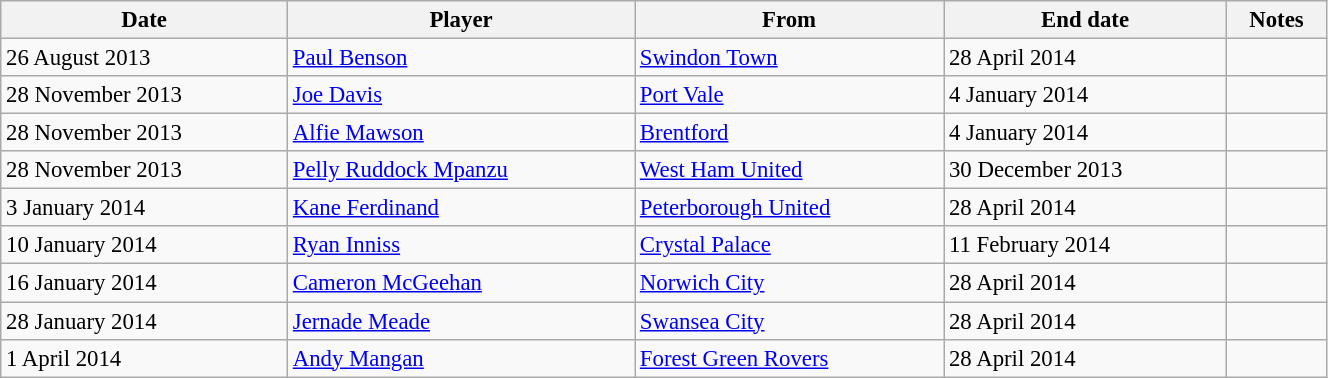<table class="wikitable" style="text-align:center; font-size:95%;width:70%; text-align:left">
<tr>
<th><strong>Date</strong></th>
<th><strong>Player</strong></th>
<th><strong>From</strong></th>
<th><strong>End date</strong></th>
<th><strong>Notes</strong></th>
</tr>
<tr>
<td>26 August 2013</td>
<td> <a href='#'>Paul Benson</a></td>
<td><a href='#'>Swindon Town</a></td>
<td>28 April 2014</td>
<td style="text-align:center;"></td>
</tr>
<tr>
<td>28 November 2013</td>
<td> <a href='#'>Joe Davis</a></td>
<td><a href='#'>Port Vale</a></td>
<td>4 January 2014</td>
<td style="text-align:center;"></td>
</tr>
<tr>
<td>28 November 2013</td>
<td> <a href='#'>Alfie Mawson</a></td>
<td><a href='#'>Brentford</a></td>
<td>4 January 2014</td>
<td style="text-align:center;"></td>
</tr>
<tr>
<td>28 November 2013</td>
<td> <a href='#'>Pelly Ruddock Mpanzu</a></td>
<td><a href='#'>West Ham United</a></td>
<td>30 December 2013</td>
<td style="text-align:center;"></td>
</tr>
<tr>
<td>3 January 2014</td>
<td> <a href='#'>Kane Ferdinand</a></td>
<td><a href='#'>Peterborough United</a></td>
<td>28 April 2014</td>
<td style="text-align:center;"></td>
</tr>
<tr>
<td>10 January 2014</td>
<td> <a href='#'>Ryan Inniss</a></td>
<td><a href='#'>Crystal Palace</a></td>
<td>11 February 2014</td>
<td style="text-align:center;"></td>
</tr>
<tr>
<td>16 January 2014</td>
<td> <a href='#'>Cameron McGeehan</a></td>
<td><a href='#'>Norwich City</a></td>
<td>28 April 2014</td>
<td style="text-align:center;"></td>
</tr>
<tr>
<td>28 January 2014</td>
<td> <a href='#'>Jernade Meade</a></td>
<td><a href='#'>Swansea City</a></td>
<td>28 April 2014</td>
<td style="text-align:center;"></td>
</tr>
<tr>
<td>1 April 2014</td>
<td> <a href='#'>Andy Mangan</a></td>
<td><a href='#'>Forest Green Rovers</a></td>
<td>28 April 2014</td>
<td style="text-align:center;"></td>
</tr>
</table>
